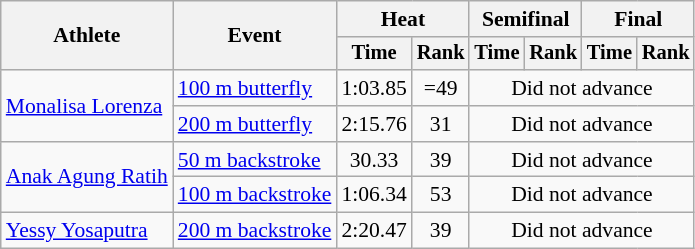<table class=wikitable style="font-size:90%">
<tr>
<th rowspan="2">Athlete</th>
<th rowspan="2">Event</th>
<th colspan="2">Heat</th>
<th colspan="2">Semifinal</th>
<th colspan="2">Final</th>
</tr>
<tr style="font-size:95%">
<th>Time</th>
<th>Rank</th>
<th>Time</th>
<th>Rank</th>
<th>Time</th>
<th>Rank</th>
</tr>
<tr align=center>
<td align=left rowspan=2><a href='#'>Monalisa Lorenza</a></td>
<td align=left><a href='#'>100 m butterfly</a></td>
<td>1:03.85</td>
<td>=49</td>
<td colspan=4>Did not advance</td>
</tr>
<tr align=center>
<td align=left><a href='#'>200 m butterfly</a></td>
<td>2:15.76</td>
<td>31</td>
<td colspan=4>Did not advance</td>
</tr>
<tr align=center>
<td align=left rowspan=2><a href='#'>Anak Agung Ratih</a></td>
<td align=left><a href='#'>50 m backstroke</a></td>
<td>30.33</td>
<td>39</td>
<td colspan=4>Did not advance</td>
</tr>
<tr align=center>
<td align=left><a href='#'>100 m backstroke</a></td>
<td>1:06.34</td>
<td>53</td>
<td colspan=4>Did not advance</td>
</tr>
<tr align=center>
<td align=left><a href='#'>Yessy Yosaputra</a></td>
<td align=left><a href='#'>200 m backstroke</a></td>
<td>2:20.47</td>
<td>39</td>
<td colspan=4>Did not advance</td>
</tr>
</table>
